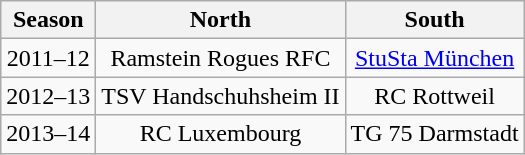<table class="wikitable">
<tr>
<th>Season</th>
<th>North</th>
<th>South</th>
</tr>
<tr align="center">
<td>2011–12</td>
<td>Ramstein Rogues RFC</td>
<td><a href='#'>StuSta München</a></td>
</tr>
<tr align="center">
<td>2012–13</td>
<td>TSV Handschuhsheim II</td>
<td>RC Rottweil</td>
</tr>
<tr align="center">
<td>2013–14</td>
<td>RC Luxembourg</td>
<td>TG 75 Darmstadt</td>
</tr>
</table>
